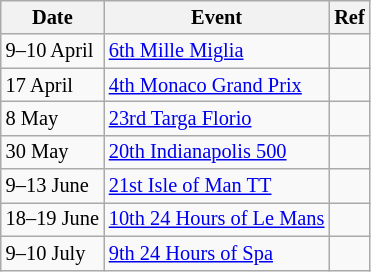<table class="wikitable" style="font-size: 85%">
<tr>
<th>Date</th>
<th>Event</th>
<th>Ref</th>
</tr>
<tr>
<td>9–10 April</td>
<td><a href='#'>6th Mille Miglia</a></td>
<td></td>
</tr>
<tr>
<td>17 April</td>
<td><a href='#'>4th Monaco Grand Prix</a></td>
<td></td>
</tr>
<tr>
<td>8 May</td>
<td><a href='#'>23rd Targa Florio</a></td>
<td></td>
</tr>
<tr>
<td>30 May</td>
<td><a href='#'>20th Indianapolis 500</a></td>
<td></td>
</tr>
<tr>
<td>9–13 June</td>
<td><a href='#'>21st Isle of Man TT</a></td>
<td></td>
</tr>
<tr>
<td>18–19 June</td>
<td><a href='#'>10th 24 Hours of Le Mans</a></td>
<td></td>
</tr>
<tr>
<td>9–10 July</td>
<td><a href='#'>9th 24 Hours of Spa</a></td>
<td></td>
</tr>
</table>
